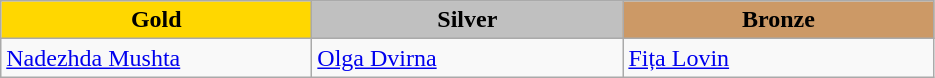<table class="wikitable" style="text-align:left">
<tr align="center">
<td width=200 bgcolor=gold><strong>Gold</strong></td>
<td width=200 bgcolor=silver><strong>Silver</strong></td>
<td width=200 bgcolor=CC9966><strong>Bronze</strong></td>
</tr>
<tr>
<td><a href='#'>Nadezhda Mushta</a><br><em></em></td>
<td><a href='#'>Olga Dvirna</a><br><em></em></td>
<td><a href='#'>Fița Lovin</a><br><em></em></td>
</tr>
</table>
